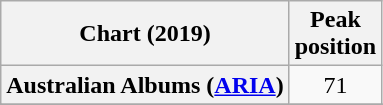<table class="wikitable sortable plainrowheaders" style="text-align:center">
<tr>
<th scope="col">Chart (2019)</th>
<th scope="col">Peak<br>position</th>
</tr>
<tr>
<th scope="row">Australian Albums (<a href='#'>ARIA</a>)</th>
<td>71</td>
</tr>
<tr>
</tr>
<tr>
</tr>
<tr>
</tr>
<tr>
</tr>
<tr>
</tr>
</table>
